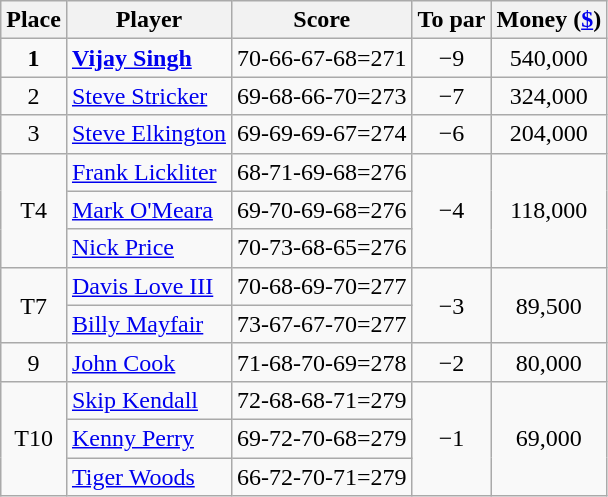<table class="wikitable">
<tr>
<th>Place</th>
<th>Player</th>
<th>Score</th>
<th>To par</th>
<th>Money (<a href='#'>$</a>)</th>
</tr>
<tr>
<td align="center"><strong>1</strong></td>
<td> <strong><a href='#'>Vijay Singh</a></strong></td>
<td>70-66-67-68=271</td>
<td align="center">−9</td>
<td align=center>540,000</td>
</tr>
<tr>
<td align="center">2</td>
<td> <a href='#'>Steve Stricker</a></td>
<td>69-68-66-70=273</td>
<td align="center">−7</td>
<td align=center>324,000</td>
</tr>
<tr>
<td align="center">3</td>
<td> <a href='#'>Steve Elkington</a></td>
<td>69-69-69-67=274</td>
<td align="center">−6</td>
<td align=center>204,000</td>
</tr>
<tr>
<td rowspan=3 align="center">T4</td>
<td> <a href='#'>Frank Lickliter</a></td>
<td>68-71-69-68=276</td>
<td rowspan=3 align="center">−4</td>
<td rowspan=3 align=center>118,000</td>
</tr>
<tr>
<td> <a href='#'>Mark O'Meara</a></td>
<td>69-70-69-68=276</td>
</tr>
<tr>
<td> <a href='#'>Nick Price</a></td>
<td>70-73-68-65=276</td>
</tr>
<tr>
<td rowspan=2 align="center">T7</td>
<td> <a href='#'>Davis Love III</a></td>
<td>70-68-69-70=277</td>
<td rowspan=2 align="center">−3</td>
<td rowspan=2 align=center>89,500</td>
</tr>
<tr>
<td> <a href='#'>Billy Mayfair</a></td>
<td>73-67-67-70=277</td>
</tr>
<tr>
<td align="center">9</td>
<td> <a href='#'>John Cook</a></td>
<td>71-68-70-69=278</td>
<td align="center">−2</td>
<td align=center>80,000</td>
</tr>
<tr>
<td rowspan=3 align="center">T10</td>
<td> <a href='#'>Skip Kendall</a></td>
<td>72-68-68-71=279</td>
<td rowspan=3 align="center">−1</td>
<td rowspan=3 align=center>69,000</td>
</tr>
<tr>
<td> <a href='#'>Kenny Perry</a></td>
<td>69-72-70-68=279</td>
</tr>
<tr>
<td> <a href='#'>Tiger Woods</a></td>
<td>66-72-70-71=279</td>
</tr>
</table>
